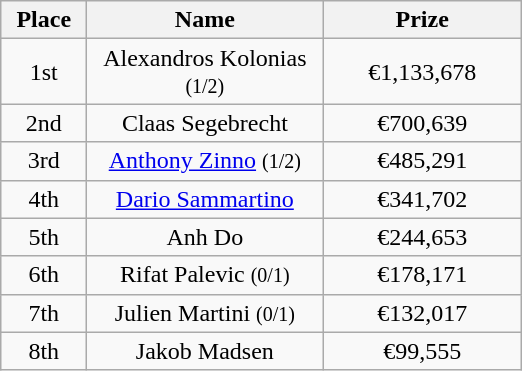<table class="wikitable">
<tr>
<th width="50">Place</th>
<th width="150">Name</th>
<th width="125">Prize</th>
</tr>
<tr>
<td align = "center">1st</td>
<td align = "center">Alexandros Kolonias <small>(1/2)</small></td>
<td align = "center">€1,133,678</td>
</tr>
<tr>
<td align = "center">2nd</td>
<td align = "center">Claas Segebrecht</td>
<td align = "center">€700,639</td>
</tr>
<tr>
<td align = "center">3rd</td>
<td align = "center"><a href='#'>Anthony Zinno</a> <small>(1/2)</small></td>
<td align = "center">€485,291</td>
</tr>
<tr>
<td align = "center">4th</td>
<td align = "center"><a href='#'>Dario Sammartino</a></td>
<td align = "center">€341,702</td>
</tr>
<tr>
<td align = "center">5th</td>
<td align = "center">Anh Do</td>
<td align = "center">€244,653</td>
</tr>
<tr>
<td align = "center">6th</td>
<td align = "center">Rifat Palevic <small>(0/1)</small></td>
<td align = "center">€178,171</td>
</tr>
<tr>
<td align = "center">7th</td>
<td align = "center">Julien Martini <small>(0/1)</small></td>
<td align = "center">€132,017</td>
</tr>
<tr>
<td align = "center">8th</td>
<td align = "center">Jakob Madsen</td>
<td align = "center">€99,555</td>
</tr>
</table>
